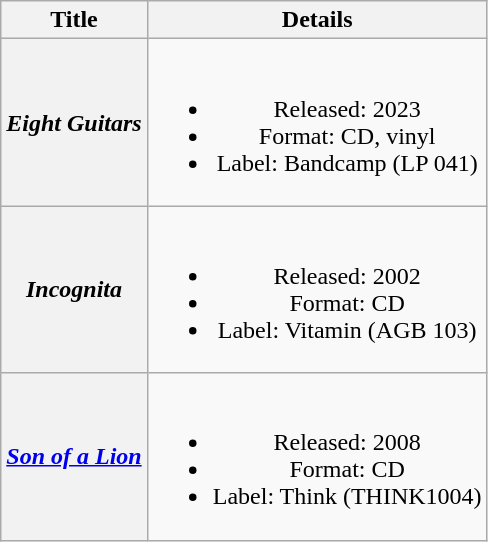<table class="wikitable plainrowheaders" style="text-align:center;" border="1">
<tr>
<th>Title</th>
<th>Details</th>
</tr>
<tr>
<th scope="row"><em>Eight Guitars</em></th>
<td><br><ul><li>Released: 2023</li><li>Format: CD, vinyl</li><li>Label: Bandcamp (LP 041)</li></ul></td>
</tr>
<tr>
<th scope="row"><em>Incognita</em></th>
<td><br><ul><li>Released: 2002</li><li>Format: CD</li><li>Label: Vitamin (AGB 103)</li></ul></td>
</tr>
<tr>
<th scope="row"><em><a href='#'>Son of a Lion</a></em></th>
<td><br><ul><li>Released: 2008</li><li>Format: CD</li><li>Label: Think (THINK1004)</li></ul></td>
</tr>
</table>
